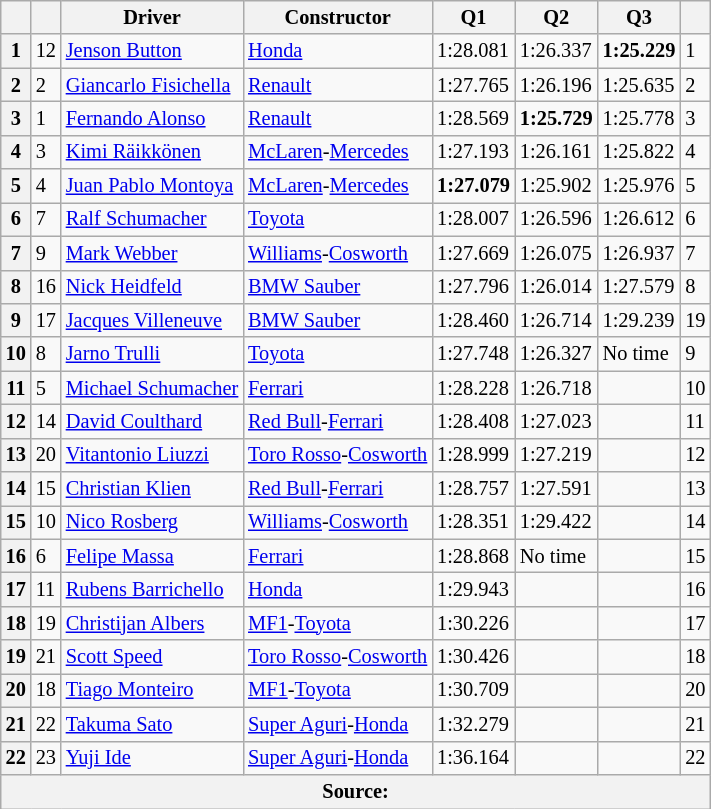<table class="wikitable sortable" style="font-size: 85%;">
<tr>
<th></th>
<th></th>
<th>Driver</th>
<th>Constructor</th>
<th>Q1</th>
<th>Q2</th>
<th>Q3</th>
<th></th>
</tr>
<tr>
<th>1</th>
<td>12</td>
<td> <a href='#'>Jenson Button</a></td>
<td><a href='#'>Honda</a></td>
<td>1:28.081</td>
<td>1:26.337</td>
<td><strong>1:25.229</strong></td>
<td>1</td>
</tr>
<tr>
<th>2</th>
<td>2</td>
<td> <a href='#'>Giancarlo Fisichella</a></td>
<td><a href='#'>Renault</a></td>
<td>1:27.765</td>
<td>1:26.196</td>
<td>1:25.635</td>
<td>2</td>
</tr>
<tr>
<th>3</th>
<td>1</td>
<td> <a href='#'>Fernando Alonso</a></td>
<td><a href='#'>Renault</a></td>
<td>1:28.569</td>
<td><strong>1:25.729</strong></td>
<td>1:25.778</td>
<td>3</td>
</tr>
<tr>
<th>4</th>
<td>3</td>
<td> <a href='#'>Kimi Räikkönen</a></td>
<td><a href='#'>McLaren</a>-<a href='#'>Mercedes</a></td>
<td>1:27.193</td>
<td>1:26.161</td>
<td>1:25.822</td>
<td>4</td>
</tr>
<tr>
<th>5</th>
<td>4</td>
<td> <a href='#'>Juan Pablo Montoya</a></td>
<td><a href='#'>McLaren</a>-<a href='#'>Mercedes</a></td>
<td><strong>1:27.079</strong></td>
<td>1:25.902</td>
<td>1:25.976</td>
<td>5</td>
</tr>
<tr>
<th>6</th>
<td>7</td>
<td> <a href='#'>Ralf Schumacher</a></td>
<td><a href='#'>Toyota</a></td>
<td>1:28.007</td>
<td>1:26.596</td>
<td>1:26.612</td>
<td>6</td>
</tr>
<tr>
<th>7</th>
<td>9</td>
<td> <a href='#'>Mark Webber</a></td>
<td><a href='#'>Williams</a>-<a href='#'>Cosworth</a></td>
<td>1:27.669</td>
<td>1:26.075</td>
<td>1:26.937</td>
<td>7</td>
</tr>
<tr>
<th>8</th>
<td>16</td>
<td> <a href='#'>Nick Heidfeld</a></td>
<td><a href='#'>BMW Sauber</a></td>
<td>1:27.796</td>
<td>1:26.014</td>
<td>1:27.579</td>
<td>8</td>
</tr>
<tr>
<th>9</th>
<td>17</td>
<td> <a href='#'>Jacques Villeneuve</a></td>
<td><a href='#'>BMW Sauber</a></td>
<td>1:28.460</td>
<td>1:26.714</td>
<td>1:29.239</td>
<td>19</td>
</tr>
<tr>
<th>10</th>
<td>8</td>
<td> <a href='#'>Jarno Trulli</a></td>
<td><a href='#'>Toyota</a></td>
<td>1:27.748</td>
<td>1:26.327</td>
<td>No time</td>
<td>9</td>
</tr>
<tr>
<th>11</th>
<td>5</td>
<td> <a href='#'>Michael Schumacher</a></td>
<td><a href='#'>Ferrari</a></td>
<td>1:28.228</td>
<td>1:26.718</td>
<td></td>
<td>10</td>
</tr>
<tr>
<th>12</th>
<td>14</td>
<td> <a href='#'>David Coulthard</a></td>
<td><a href='#'>Red Bull</a>-<a href='#'>Ferrari</a></td>
<td>1:28.408</td>
<td>1:27.023</td>
<td></td>
<td>11</td>
</tr>
<tr>
<th>13</th>
<td>20</td>
<td> <a href='#'>Vitantonio Liuzzi</a></td>
<td><a href='#'>Toro Rosso</a>-<a href='#'>Cosworth</a></td>
<td>1:28.999</td>
<td>1:27.219</td>
<td></td>
<td>12</td>
</tr>
<tr>
<th>14</th>
<td>15</td>
<td> <a href='#'>Christian Klien</a></td>
<td><a href='#'>Red Bull</a>-<a href='#'>Ferrari</a></td>
<td>1:28.757</td>
<td>1:27.591</td>
<td></td>
<td>13</td>
</tr>
<tr>
<th>15</th>
<td>10</td>
<td> <a href='#'>Nico Rosberg</a></td>
<td><a href='#'>Williams</a>-<a href='#'>Cosworth</a></td>
<td>1:28.351</td>
<td>1:29.422</td>
<td></td>
<td>14</td>
</tr>
<tr>
<th>16</th>
<td>6</td>
<td> <a href='#'>Felipe Massa</a></td>
<td><a href='#'>Ferrari</a></td>
<td>1:28.868</td>
<td>No time</td>
<td></td>
<td>15</td>
</tr>
<tr>
<th>17</th>
<td>11</td>
<td> <a href='#'>Rubens Barrichello</a></td>
<td><a href='#'>Honda</a></td>
<td>1:29.943</td>
<td></td>
<td></td>
<td>16</td>
</tr>
<tr>
<th>18</th>
<td>19</td>
<td> <a href='#'>Christijan Albers</a></td>
<td><a href='#'>MF1</a>-<a href='#'>Toyota</a></td>
<td>1:30.226</td>
<td></td>
<td></td>
<td>17</td>
</tr>
<tr>
<th>19</th>
<td>21</td>
<td> <a href='#'>Scott Speed</a></td>
<td><a href='#'>Toro Rosso</a>-<a href='#'>Cosworth</a></td>
<td>1:30.426</td>
<td></td>
<td></td>
<td>18</td>
</tr>
<tr>
<th>20</th>
<td>18</td>
<td> <a href='#'>Tiago Monteiro</a></td>
<td><a href='#'>MF1</a>-<a href='#'>Toyota</a></td>
<td>1:30.709</td>
<td></td>
<td></td>
<td>20</td>
</tr>
<tr>
<th>21</th>
<td>22</td>
<td> <a href='#'>Takuma Sato</a></td>
<td><a href='#'>Super Aguri</a>-<a href='#'>Honda</a></td>
<td>1:32.279</td>
<td></td>
<td></td>
<td>21</td>
</tr>
<tr>
<th>22</th>
<td>23</td>
<td> <a href='#'>Yuji Ide</a></td>
<td><a href='#'>Super Aguri</a>-<a href='#'>Honda</a></td>
<td>1:36.164</td>
<td></td>
<td></td>
<td>22</td>
</tr>
<tr>
<th colspan=8>Source:</th>
</tr>
</table>
